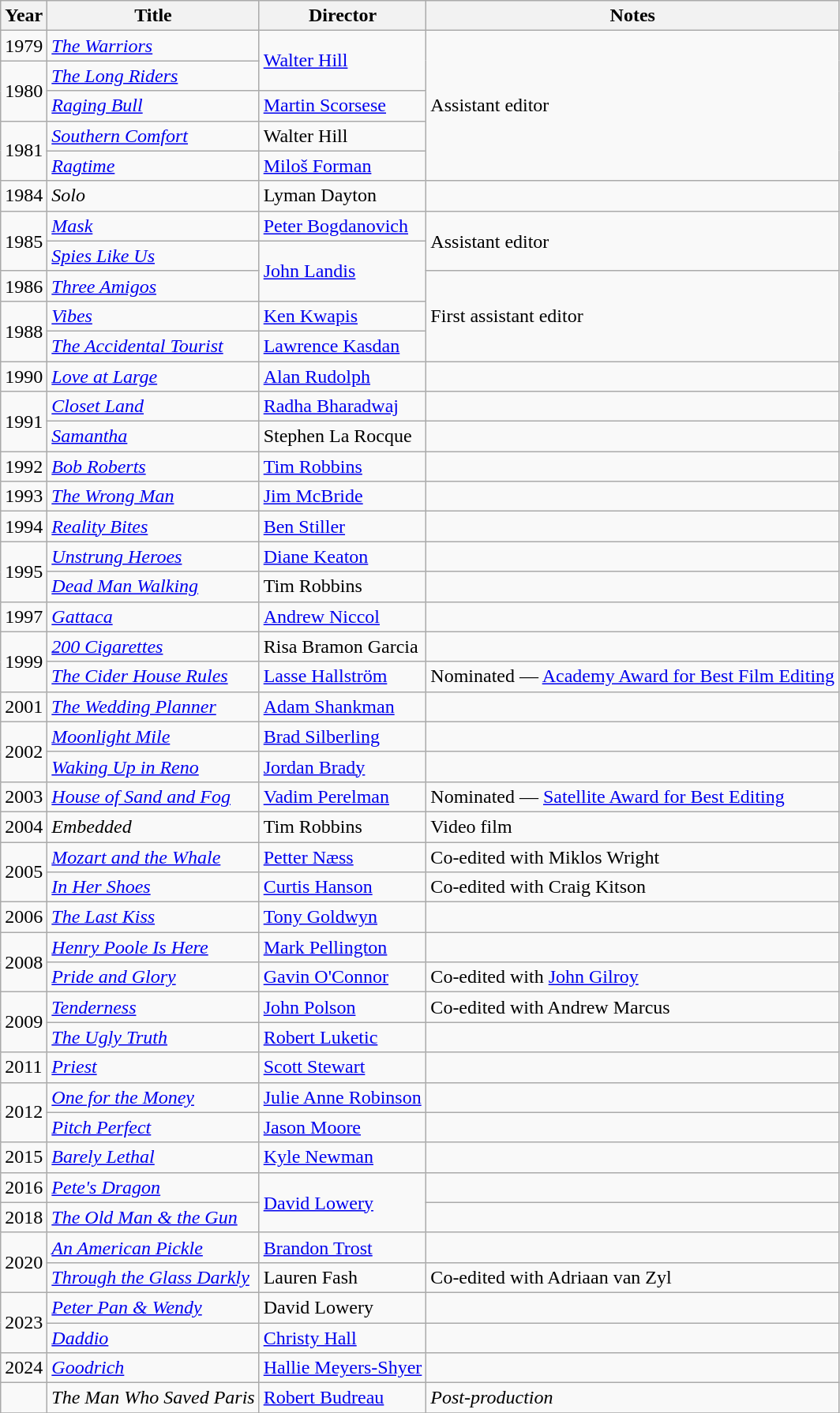<table class="wikitable sortable">
<tr>
<th>Year</th>
<th>Title</th>
<th>Director</th>
<th class="unsortable">Notes</th>
</tr>
<tr>
<td>1979</td>
<td><em><a href='#'>The Warriors</a></em></td>
<td rowspan=2><a href='#'>Walter Hill</a></td>
<td rowspan=5>Assistant editor</td>
</tr>
<tr>
<td rowspan=2>1980</td>
<td><em><a href='#'>The Long Riders</a></em></td>
</tr>
<tr>
<td><em><a href='#'>Raging Bull</a></em></td>
<td><a href='#'>Martin Scorsese</a></td>
</tr>
<tr>
<td rowspan=2>1981</td>
<td><em><a href='#'>Southern Comfort</a></em></td>
<td>Walter Hill</td>
</tr>
<tr>
<td><em><a href='#'>Ragtime</a></em></td>
<td><a href='#'>Miloš Forman</a></td>
</tr>
<tr>
<td>1984</td>
<td><em>Solo</em></td>
<td>Lyman Dayton</td>
<td></td>
</tr>
<tr>
<td rowspan=2>1985</td>
<td><em><a href='#'>Mask</a></em></td>
<td><a href='#'>Peter Bogdanovich</a></td>
<td rowspan=2>Assistant editor</td>
</tr>
<tr>
<td><em><a href='#'>Spies Like Us</a></em></td>
<td rowspan=2><a href='#'>John Landis</a></td>
</tr>
<tr>
<td>1986</td>
<td><em><a href='#'>Three Amigos</a></em></td>
<td rowspan=3>First assistant editor</td>
</tr>
<tr>
<td rowspan=2>1988</td>
<td><em><a href='#'>Vibes</a></em></td>
<td><a href='#'>Ken Kwapis</a></td>
</tr>
<tr>
<td><em><a href='#'>The Accidental Tourist</a></em></td>
<td><a href='#'>Lawrence Kasdan</a></td>
</tr>
<tr>
<td>1990</td>
<td><em><a href='#'>Love at Large</a></em></td>
<td><a href='#'>Alan Rudolph</a></td>
<td></td>
</tr>
<tr>
<td rowspan=2>1991</td>
<td><em><a href='#'>Closet Land</a></em></td>
<td><a href='#'>Radha Bharadwaj</a></td>
<td></td>
</tr>
<tr>
<td><em><a href='#'>Samantha</a></em></td>
<td>Stephen La Rocque</td>
<td></td>
</tr>
<tr>
<td>1992</td>
<td><em><a href='#'>Bob Roberts</a></em></td>
<td><a href='#'>Tim Robbins</a></td>
<td></td>
</tr>
<tr>
<td>1993</td>
<td><em><a href='#'>The Wrong Man</a></em></td>
<td><a href='#'>Jim McBride</a></td>
<td></td>
</tr>
<tr>
<td>1994</td>
<td><em><a href='#'>Reality Bites</a></em></td>
<td><a href='#'>Ben Stiller</a></td>
<td></td>
</tr>
<tr>
<td rowspan=2>1995</td>
<td><em><a href='#'>Unstrung Heroes</a></em></td>
<td><a href='#'>Diane Keaton</a></td>
<td></td>
</tr>
<tr>
<td><em><a href='#'>Dead Man Walking</a></em></td>
<td>Tim Robbins</td>
<td></td>
</tr>
<tr>
<td>1997</td>
<td><em><a href='#'>Gattaca</a></em></td>
<td><a href='#'>Andrew Niccol</a></td>
<td></td>
</tr>
<tr>
<td rowspan=2>1999</td>
<td><em><a href='#'>200 Cigarettes</a></em></td>
<td>Risa Bramon Garcia</td>
<td></td>
</tr>
<tr>
<td><em><a href='#'>The Cider House Rules</a></em></td>
<td><a href='#'>Lasse Hallström</a></td>
<td>Nominated — <a href='#'>Academy Award for Best Film Editing</a></td>
</tr>
<tr>
<td>2001</td>
<td><em><a href='#'>The Wedding Planner</a></em></td>
<td><a href='#'>Adam Shankman</a></td>
<td></td>
</tr>
<tr>
<td rowspan=2>2002</td>
<td><em><a href='#'>Moonlight Mile</a></em></td>
<td><a href='#'>Brad Silberling</a></td>
<td></td>
</tr>
<tr>
<td><em><a href='#'>Waking Up in Reno</a></em></td>
<td><a href='#'>Jordan Brady</a></td>
<td></td>
</tr>
<tr>
<td>2003</td>
<td><em><a href='#'>House of Sand and Fog</a></em></td>
<td><a href='#'>Vadim Perelman</a></td>
<td>Nominated — <a href='#'>Satellite Award for Best Editing</a></td>
</tr>
<tr>
<td>2004</td>
<td><em>Embedded</em></td>
<td>Tim Robbins</td>
<td>Video film</td>
</tr>
<tr>
<td rowspan=2>2005</td>
<td><em><a href='#'>Mozart and the Whale</a></em></td>
<td><a href='#'>Petter Næss</a></td>
<td>Co-edited with Miklos Wright</td>
</tr>
<tr>
<td><em><a href='#'>In Her Shoes</a></em></td>
<td><a href='#'>Curtis Hanson</a></td>
<td>Co-edited with Craig Kitson</td>
</tr>
<tr>
<td>2006</td>
<td><em><a href='#'>The Last Kiss</a></em></td>
<td><a href='#'>Tony Goldwyn</a></td>
<td></td>
</tr>
<tr>
<td rowspan=2>2008</td>
<td><em><a href='#'>Henry Poole Is Here</a></em></td>
<td><a href='#'>Mark Pellington</a></td>
<td></td>
</tr>
<tr>
<td><em><a href='#'>Pride and Glory</a></em></td>
<td><a href='#'>Gavin O'Connor</a></td>
<td>Co-edited with <a href='#'>John Gilroy</a></td>
</tr>
<tr>
<td rowspan=2>2009</td>
<td><em><a href='#'>Tenderness</a></em></td>
<td><a href='#'>John Polson</a></td>
<td>Co-edited with Andrew Marcus</td>
</tr>
<tr>
<td><em><a href='#'>The Ugly Truth</a></em></td>
<td><a href='#'>Robert Luketic</a></td>
<td></td>
</tr>
<tr>
<td>2011</td>
<td><em><a href='#'>Priest</a></em></td>
<td><a href='#'>Scott Stewart</a></td>
<td></td>
</tr>
<tr>
<td rowspan=2>2012</td>
<td><em><a href='#'>One for the Money</a></em></td>
<td><a href='#'>Julie Anne Robinson</a></td>
<td></td>
</tr>
<tr>
<td><em><a href='#'>Pitch Perfect</a></em></td>
<td><a href='#'>Jason Moore</a></td>
<td></td>
</tr>
<tr>
<td>2015</td>
<td><em><a href='#'>Barely Lethal</a></em></td>
<td><a href='#'>Kyle Newman</a></td>
<td></td>
</tr>
<tr>
<td>2016</td>
<td><em><a href='#'>Pete's Dragon</a></em></td>
<td rowspan=2><a href='#'>David Lowery</a></td>
<td></td>
</tr>
<tr>
<td>2018</td>
<td><em><a href='#'>The Old Man & the Gun</a></em></td>
<td></td>
</tr>
<tr>
<td rowspan=2>2020</td>
<td><em><a href='#'>An American Pickle</a></em></td>
<td><a href='#'>Brandon Trost</a></td>
<td></td>
</tr>
<tr>
<td><em><a href='#'>Through the Glass Darkly</a></em></td>
<td>Lauren Fash</td>
<td>Co-edited with Adriaan van Zyl</td>
</tr>
<tr>
<td rowspan=2>2023</td>
<td><em><a href='#'>Peter Pan & Wendy</a></em></td>
<td>David Lowery</td>
<td></td>
</tr>
<tr>
<td><em><a href='#'>Daddio</a></em></td>
<td><a href='#'>Christy Hall</a></td>
<td></td>
</tr>
<tr>
<td>2024</td>
<td><em><a href='#'>Goodrich</a></em></td>
<td><a href='#'>Hallie Meyers-Shyer</a></td>
<td></td>
</tr>
<tr>
<td></td>
<td><em>The Man Who Saved Paris</em></td>
<td><a href='#'>Robert Budreau</a></td>
<td><em>Post-production</em></td>
</tr>
<tr>
</tr>
</table>
